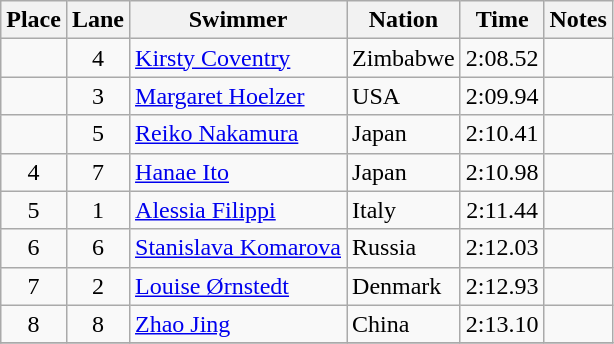<table class="wikitable sortable" style="text-align:center">
<tr>
<th>Place</th>
<th>Lane</th>
<th>Swimmer</th>
<th>Nation</th>
<th>Time</th>
<th>Notes</th>
</tr>
<tr>
<td></td>
<td>4</td>
<td align=left><a href='#'>Kirsty Coventry</a></td>
<td align=left> Zimbabwe</td>
<td>2:08.52</td>
<td></td>
</tr>
<tr>
<td></td>
<td>3</td>
<td align=left><a href='#'>Margaret Hoelzer</a></td>
<td align=left> USA</td>
<td>2:09.94</td>
<td></td>
</tr>
<tr>
<td></td>
<td>5</td>
<td align=left><a href='#'>Reiko Nakamura</a></td>
<td align=left> Japan</td>
<td>2:10.41</td>
<td></td>
</tr>
<tr>
<td>4</td>
<td>7</td>
<td align=left><a href='#'>Hanae Ito</a></td>
<td align=left> Japan</td>
<td>2:10.98</td>
<td></td>
</tr>
<tr>
<td>5</td>
<td>1</td>
<td align=left><a href='#'>Alessia Filippi</a></td>
<td align=left> Italy</td>
<td>2:11.44</td>
<td></td>
</tr>
<tr>
<td>6</td>
<td>6</td>
<td align=left><a href='#'>Stanislava Komarova</a></td>
<td align=left> Russia</td>
<td>2:12.03</td>
<td></td>
</tr>
<tr>
<td>7</td>
<td>2</td>
<td align=left><a href='#'>Louise Ørnstedt</a></td>
<td align=left> Denmark</td>
<td>2:12.93</td>
<td></td>
</tr>
<tr>
<td>8</td>
<td>8</td>
<td align=left><a href='#'>Zhao Jing</a></td>
<td align=left> China</td>
<td>2:13.10</td>
<td></td>
</tr>
<tr>
</tr>
</table>
